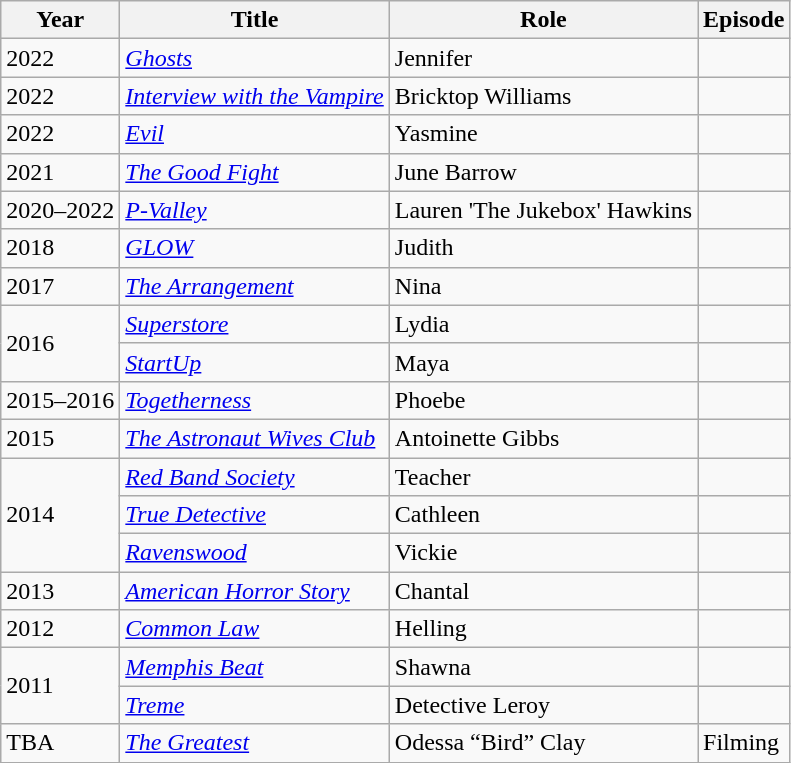<table class="wikitable">
<tr>
<th>Year</th>
<th>Title</th>
<th>Role</th>
<th>Episode</th>
</tr>
<tr>
<td>2022</td>
<td><em><a href='#'>Ghosts</a></em></td>
<td>Jennifer</td>
<td></td>
</tr>
<tr>
<td>2022</td>
<td><em><a href='#'>Interview with the Vampire</a></em></td>
<td>Bricktop Williams</td>
<td></td>
</tr>
<tr>
<td>2022</td>
<td><em><a href='#'>Evil</a></em></td>
<td>Yasmine</td>
<td></td>
</tr>
<tr>
<td>2021</td>
<td><em><a href='#'>The Good Fight</a></em></td>
<td>June Barrow</td>
<td></td>
</tr>
<tr>
<td>2020–2022</td>
<td><em><a href='#'>P-Valley</a></em></td>
<td>Lauren 'The Jukebox' Hawkins</td>
<td></td>
</tr>
<tr>
<td>2018</td>
<td><em><a href='#'>GLOW</a></em></td>
<td>Judith</td>
<td></td>
</tr>
<tr>
<td>2017</td>
<td><em><a href='#'>The Arrangement</a></em></td>
<td>Nina</td>
<td></td>
</tr>
<tr>
<td rowspan=2>2016</td>
<td><em><a href='#'>Superstore</a></em></td>
<td>Lydia</td>
<td></td>
</tr>
<tr>
<td><em><a href='#'>StartUp</a></em></td>
<td>Maya</td>
<td></td>
</tr>
<tr>
<td>2015–2016</td>
<td><em><a href='#'>Togetherness</a></em></td>
<td>Phoebe</td>
<td></td>
</tr>
<tr>
<td>2015</td>
<td><em><a href='#'>The Astronaut Wives Club</a></em></td>
<td>Antoinette Gibbs</td>
<td></td>
</tr>
<tr>
<td rowspan=3>2014</td>
<td><em><a href='#'>Red Band Society</a></em></td>
<td>Teacher</td>
<td></td>
</tr>
<tr>
<td><em><a href='#'>True Detective</a></em></td>
<td>Cathleen</td>
<td></td>
</tr>
<tr>
<td><em><a href='#'>Ravenswood</a></em></td>
<td>Vickie</td>
<td></td>
</tr>
<tr>
<td>2013</td>
<td><em><a href='#'>American Horror Story</a></em></td>
<td>Chantal</td>
<td></td>
</tr>
<tr>
<td>2012</td>
<td><em><a href='#'>Common Law</a></em></td>
<td>Helling</td>
<td></td>
</tr>
<tr>
<td rowspan=2>2011</td>
<td><em><a href='#'>Memphis Beat</a></em></td>
<td>Shawna</td>
<td></td>
</tr>
<tr>
<td><em><a href='#'>Treme</a></em></td>
<td>Detective Leroy</td>
<td></td>
</tr>
<tr>
<td>TBA</td>
<td><em><a href='#'>The Greatest</a></em></td>
<td>Odessa “Bird” Clay</td>
<td>Filming</td>
</tr>
</table>
